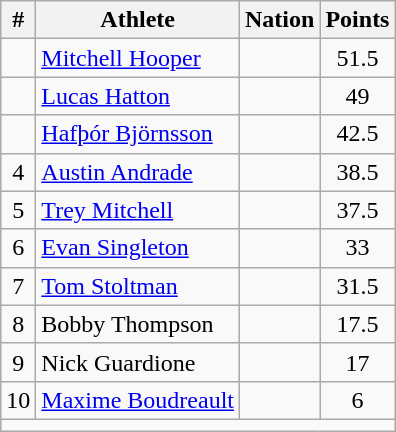<table class="wikitable" style="text-align:center">
<tr>
<th scope="col" style="width: 10px;">#</th>
<th scope="col">Athlete</th>
<th scope="col">Nation</th>
<th scope="col" style="width: 10px;">Points</th>
</tr>
<tr>
<td></td>
<td align=left><a href='#'>Mitchell Hooper</a></td>
<td align=left></td>
<td>51.5</td>
</tr>
<tr>
<td></td>
<td align=left><a href='#'>Lucas Hatton</a></td>
<td align=left></td>
<td>49</td>
</tr>
<tr>
<td></td>
<td align=left><a href='#'>Hafþór Björnsson</a></td>
<td align=left></td>
<td>42.5</td>
</tr>
<tr>
<td>4</td>
<td align=left><a href='#'>Austin Andrade</a></td>
<td align=left></td>
<td>38.5</td>
</tr>
<tr>
<td>5</td>
<td align=left><a href='#'>Trey Mitchell</a></td>
<td align=left></td>
<td>37.5</td>
</tr>
<tr>
<td>6</td>
<td align=left><a href='#'>Evan Singleton</a></td>
<td align=left></td>
<td>33</td>
</tr>
<tr>
<td>7</td>
<td align=left><a href='#'>Tom Stoltman</a></td>
<td align=left></td>
<td>31.5</td>
</tr>
<tr>
<td>8</td>
<td align=left>Bobby Thompson</td>
<td align=left></td>
<td>17.5</td>
</tr>
<tr>
<td>9</td>
<td align=left>Nick Guardione</td>
<td align=left></td>
<td>17</td>
</tr>
<tr>
<td>10</td>
<td align=left><a href='#'>Maxime Boudreault</a></td>
<td align=left></td>
<td>6</td>
</tr>
<tr class="sortbottom">
<td colspan="4"></td>
</tr>
</table>
